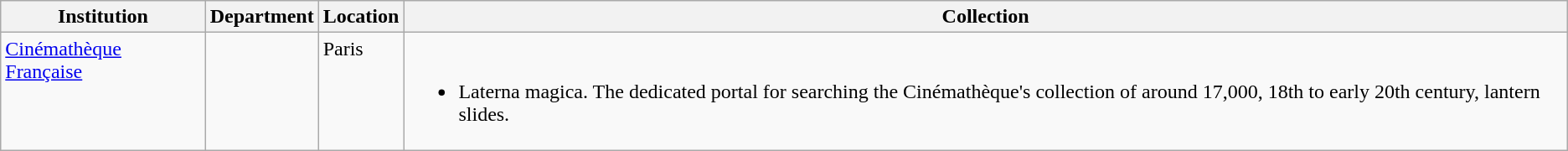<table class="wikitable sortable">
<tr>
<th scope="col">Institution</th>
<th scope="col">Department</th>
<th scope="col">Location</th>
<th scope="col" class="unsortable">Collection</th>
</tr>
<tr style="vertical-align: top;">
<td><a href='#'>Cinémathèque Française</a></td>
<td></td>
<td>Paris</td>
<td><br><ul><li>Laterna magica. The dedicated portal for searching the Cinémathèque's collection of around 17,000, 18th to early 20th century, lantern slides.</li></ul></td>
</tr>
</table>
